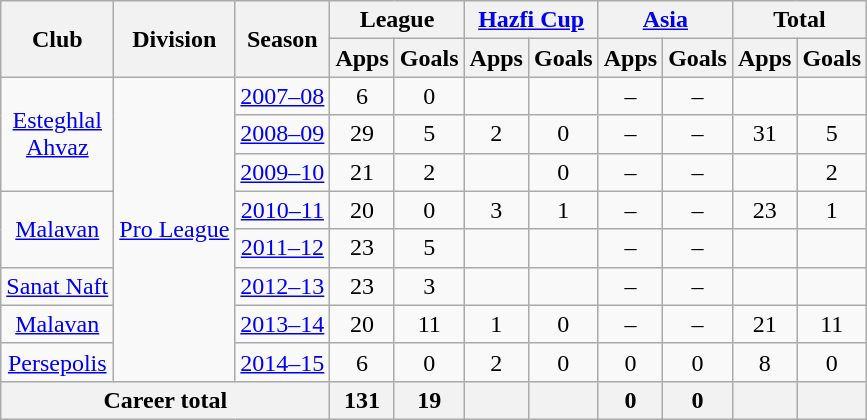<table class="wikitable" style="text-align: center;">
<tr>
<th rowspan="2">Club</th>
<th rowspan="2">Division</th>
<th rowspan="2">Season</th>
<th colspan="2">League</th>
<th colspan="2"><a href='#'>Hazfi Cup</a></th>
<th colspan="2"><a href='#'>Asia</a></th>
<th colspan="2">Total</th>
</tr>
<tr>
<th>Apps</th>
<th>Goals</th>
<th>Apps</th>
<th>Goals</th>
<th>Apps</th>
<th>Goals</th>
<th>Apps</th>
<th>Goals</th>
</tr>
<tr>
<td rowspan="3"><a href='#'>Esteghlal <br> Ahvaz</a></td>
<td rowspan="8"><a href='#'>Pro League</a></td>
<td><a href='#'>2007–08</a></td>
<td>6</td>
<td>0</td>
<td></td>
<td></td>
<td>–</td>
<td>–</td>
<td></td>
<td></td>
</tr>
<tr>
<td><a href='#'>2008–09</a></td>
<td>29</td>
<td>5</td>
<td>2</td>
<td>0</td>
<td>–</td>
<td>–</td>
<td>31</td>
<td>5</td>
</tr>
<tr>
<td><a href='#'>2009–10</a></td>
<td>21</td>
<td>2</td>
<td></td>
<td>0</td>
<td>–</td>
<td>–</td>
<td></td>
<td>2</td>
</tr>
<tr>
<td rowspan="2"><a href='#'>Malavan</a></td>
<td><a href='#'>2010–11</a></td>
<td>20</td>
<td>0</td>
<td>3</td>
<td>1</td>
<td>–</td>
<td>–</td>
<td>23</td>
<td>1</td>
</tr>
<tr>
<td><a href='#'>2011–12</a></td>
<td>23</td>
<td>5</td>
<td></td>
<td></td>
<td>–</td>
<td>–</td>
<td></td>
<td></td>
</tr>
<tr>
<td><a href='#'>Sanat Naft</a></td>
<td><a href='#'>2012–13</a></td>
<td>23</td>
<td>3</td>
<td></td>
<td></td>
<td>–</td>
<td>–</td>
<td></td>
<td></td>
</tr>
<tr>
<td><a href='#'>Malavan</a></td>
<td><a href='#'>2013–14</a></td>
<td>20</td>
<td>11</td>
<td>1</td>
<td>0</td>
<td>–</td>
<td>–</td>
<td>21</td>
<td>11</td>
</tr>
<tr>
<td><a href='#'>Persepolis</a></td>
<td><a href='#'>2014–15</a></td>
<td>6</td>
<td>0</td>
<td>2</td>
<td>0</td>
<td>0</td>
<td>0</td>
<td>8</td>
<td>0</td>
</tr>
<tr>
<th colspan=3>Career total</th>
<th>131</th>
<th>19</th>
<th></th>
<th></th>
<th>0</th>
<th>0</th>
<th></th>
<th></th>
</tr>
</table>
